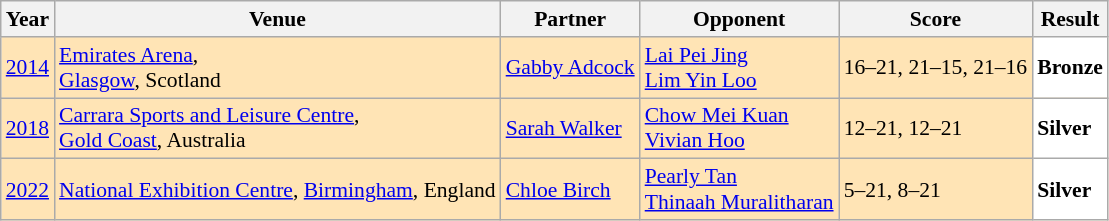<table class="sortable wikitable" style="font-size: 90%;">
<tr>
<th>Year</th>
<th>Venue</th>
<th>Partner</th>
<th>Opponent</th>
<th>Score</th>
<th>Result</th>
</tr>
<tr style="background:#FFE4B5">
<td align="center"><a href='#'>2014</a></td>
<td align="left"><a href='#'>Emirates Arena</a>,<br><a href='#'>Glasgow</a>, Scotland</td>
<td align="left"> <a href='#'>Gabby Adcock</a></td>
<td align="left"> <a href='#'>Lai Pei Jing</a><br> <a href='#'>Lim Yin Loo</a></td>
<td align="left">16–21, 21–15, 21–16</td>
<td style="text-align:left; background:white"> <strong>Bronze</strong></td>
</tr>
<tr style="background:#FFE4B5">
<td align="center"><a href='#'>2018</a></td>
<td align="left"><a href='#'>Carrara Sports and Leisure Centre</a>,<br><a href='#'>Gold Coast</a>, Australia</td>
<td align="left"> <a href='#'>Sarah Walker</a></td>
<td align="left"> <a href='#'>Chow Mei Kuan</a><br> <a href='#'>Vivian Hoo</a></td>
<td align="left">12–21, 12–21</td>
<td style="text-align:left; background:white"> <strong>Silver</strong></td>
</tr>
<tr style="background:#FFE4B5">
<td align="center"><a href='#'>2022</a></td>
<td align="left"><a href='#'>National Exhibition Centre</a>, <a href='#'>Birmingham</a>, England</td>
<td align="left"> <a href='#'>Chloe Birch</a></td>
<td align="left"> <a href='#'>Pearly Tan</a><br> <a href='#'>Thinaah Muralitharan</a></td>
<td align="left">5–21, 8–21</td>
<td style="text-align:left; background:white"> <strong>Silver</strong></td>
</tr>
</table>
